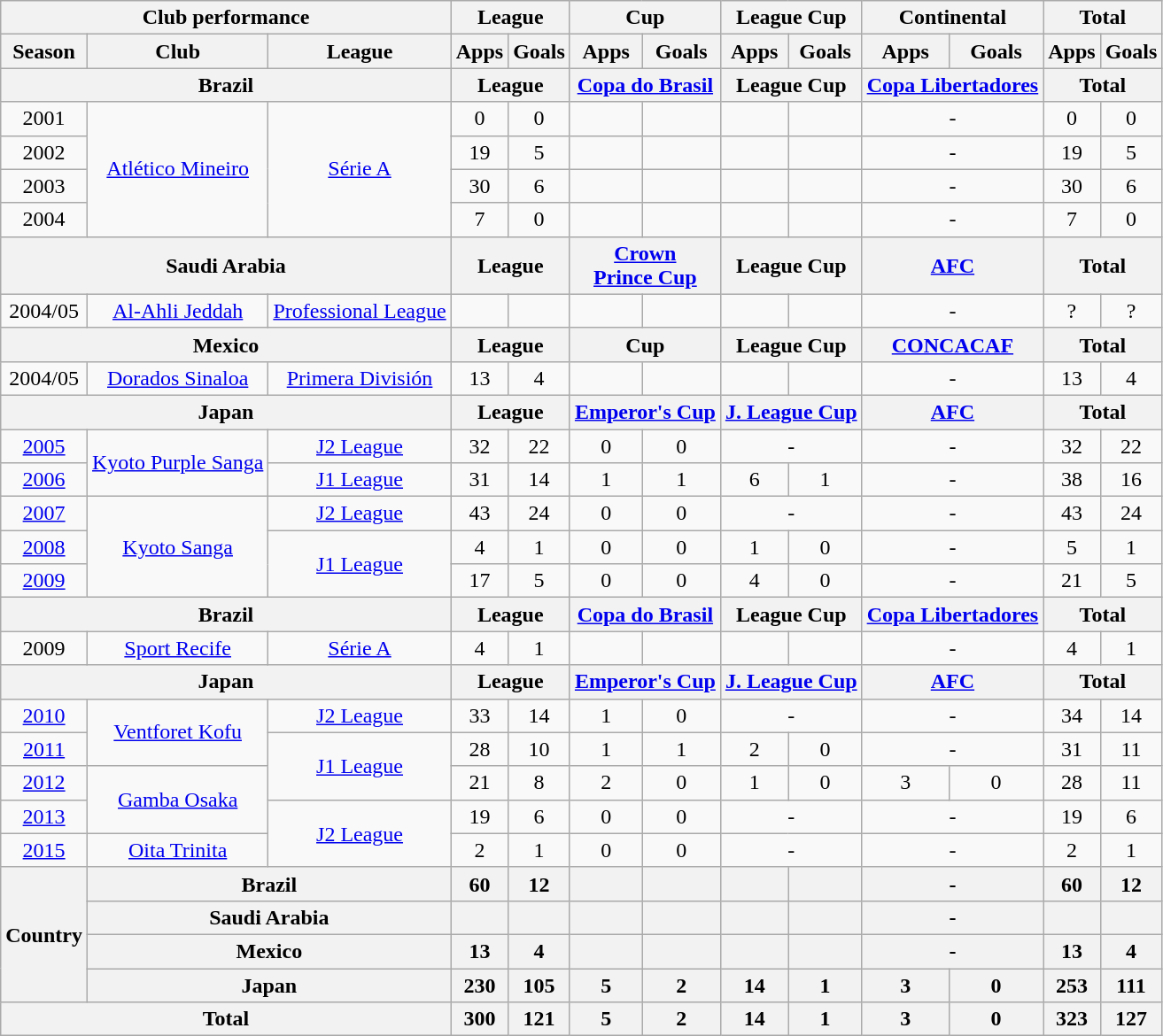<table class="wikitable" style="text-align:center;">
<tr>
<th colspan=3>Club performance</th>
<th colspan=2>League</th>
<th colspan=2>Cup</th>
<th colspan=2>League Cup</th>
<th colspan=2>Continental</th>
<th colspan=2>Total</th>
</tr>
<tr>
<th>Season</th>
<th>Club</th>
<th>League</th>
<th>Apps</th>
<th>Goals</th>
<th>Apps</th>
<th>Goals</th>
<th>Apps</th>
<th>Goals</th>
<th>Apps</th>
<th>Goals</th>
<th>Apps</th>
<th>Goals</th>
</tr>
<tr>
<th colspan=3>Brazil</th>
<th colspan=2>League</th>
<th colspan=2><a href='#'>Copa do Brasil</a></th>
<th colspan=2>League Cup</th>
<th colspan=2><a href='#'>Copa Libertadores</a></th>
<th colspan=2>Total</th>
</tr>
<tr>
<td>2001</td>
<td rowspan="4"><a href='#'>Atlético Mineiro</a></td>
<td rowspan="4"><a href='#'>Série A</a></td>
<td>0</td>
<td>0</td>
<td></td>
<td></td>
<td></td>
<td></td>
<td colspan="2">-</td>
<td>0</td>
<td>0</td>
</tr>
<tr>
<td>2002</td>
<td>19</td>
<td>5</td>
<td></td>
<td></td>
<td></td>
<td></td>
<td colspan="2">-</td>
<td>19</td>
<td>5</td>
</tr>
<tr>
<td>2003</td>
<td>30</td>
<td>6</td>
<td></td>
<td></td>
<td></td>
<td></td>
<td colspan="2">-</td>
<td>30</td>
<td>6</td>
</tr>
<tr>
<td>2004</td>
<td>7</td>
<td>0</td>
<td></td>
<td></td>
<td></td>
<td></td>
<td colspan="2">-</td>
<td>7</td>
<td>0</td>
</tr>
<tr>
<th colspan=3>Saudi Arabia</th>
<th colspan=2>League</th>
<th colspan=2><a href='#'>Crown<br>Prince Cup</a></th>
<th colspan=2>League Cup</th>
<th colspan=2><a href='#'>AFC</a></th>
<th colspan=2>Total</th>
</tr>
<tr>
<td>2004/05</td>
<td><a href='#'>Al-Ahli Jeddah</a></td>
<td><a href='#'>Professional League</a></td>
<td></td>
<td></td>
<td></td>
<td></td>
<td></td>
<td></td>
<td colspan="2">-</td>
<td>?</td>
<td>?</td>
</tr>
<tr>
<th colspan=3>Mexico</th>
<th colspan=2>League</th>
<th colspan=2>Cup</th>
<th colspan=2>League Cup</th>
<th colspan=2><a href='#'>CONCACAF</a></th>
<th colspan=2>Total</th>
</tr>
<tr>
<td>2004/05</td>
<td><a href='#'>Dorados Sinaloa</a></td>
<td><a href='#'>Primera División</a></td>
<td>13</td>
<td>4</td>
<td></td>
<td></td>
<td></td>
<td></td>
<td colspan="2">-</td>
<td>13</td>
<td>4</td>
</tr>
<tr>
<th colspan=3>Japan</th>
<th colspan=2>League</th>
<th colspan=2><a href='#'>Emperor's Cup</a></th>
<th colspan=2><a href='#'>J. League Cup</a></th>
<th colspan=2><a href='#'>AFC</a></th>
<th colspan=2>Total</th>
</tr>
<tr>
<td><a href='#'>2005</a></td>
<td rowspan="2"><a href='#'>Kyoto Purple Sanga</a></td>
<td><a href='#'>J2 League</a></td>
<td>32</td>
<td>22</td>
<td>0</td>
<td>0</td>
<td colspan="2">-</td>
<td colspan="2">-</td>
<td>32</td>
<td>22</td>
</tr>
<tr>
<td><a href='#'>2006</a></td>
<td><a href='#'>J1 League</a></td>
<td>31</td>
<td>14</td>
<td>1</td>
<td>1</td>
<td>6</td>
<td>1</td>
<td colspan="2">-</td>
<td>38</td>
<td>16</td>
</tr>
<tr>
<td><a href='#'>2007</a></td>
<td rowspan="3"><a href='#'>Kyoto Sanga</a></td>
<td><a href='#'>J2 League</a></td>
<td>43</td>
<td>24</td>
<td>0</td>
<td>0</td>
<td colspan="2">-</td>
<td colspan="2">-</td>
<td>43</td>
<td>24</td>
</tr>
<tr>
<td><a href='#'>2008</a></td>
<td rowspan="2"><a href='#'>J1 League</a></td>
<td>4</td>
<td>1</td>
<td>0</td>
<td>0</td>
<td>1</td>
<td>0</td>
<td colspan="2">-</td>
<td>5</td>
<td>1</td>
</tr>
<tr>
<td><a href='#'>2009</a></td>
<td>17</td>
<td>5</td>
<td>0</td>
<td>0</td>
<td>4</td>
<td>0</td>
<td colspan="2">-</td>
<td>21</td>
<td>5</td>
</tr>
<tr>
<th colspan=3>Brazil</th>
<th colspan=2>League</th>
<th colspan=2><a href='#'>Copa do Brasil</a></th>
<th colspan=2>League Cup</th>
<th colspan=2><a href='#'>Copa Libertadores</a></th>
<th colspan=2>Total</th>
</tr>
<tr>
<td>2009</td>
<td><a href='#'>Sport Recife</a></td>
<td><a href='#'>Série A</a></td>
<td>4</td>
<td>1</td>
<td></td>
<td></td>
<td></td>
<td></td>
<td colspan="2">-</td>
<td>4</td>
<td>1</td>
</tr>
<tr>
<th colspan=3>Japan</th>
<th colspan=2>League</th>
<th colspan=2><a href='#'>Emperor's Cup</a></th>
<th colspan=2><a href='#'>J. League Cup</a></th>
<th colspan=2><a href='#'>AFC</a></th>
<th colspan=2>Total</th>
</tr>
<tr>
<td><a href='#'>2010</a></td>
<td rowspan="2"><a href='#'>Ventforet Kofu</a></td>
<td><a href='#'>J2 League</a></td>
<td>33</td>
<td>14</td>
<td>1</td>
<td>0</td>
<td colspan="2">-</td>
<td colspan="2">-</td>
<td>34</td>
<td>14</td>
</tr>
<tr>
<td><a href='#'>2011</a></td>
<td rowspan="2"><a href='#'>J1 League</a></td>
<td>28</td>
<td>10</td>
<td>1</td>
<td>1</td>
<td>2</td>
<td>0</td>
<td colspan="2">-</td>
<td>31</td>
<td>11</td>
</tr>
<tr>
<td><a href='#'>2012</a></td>
<td rowspan="2"><a href='#'>Gamba Osaka</a></td>
<td>21</td>
<td>8</td>
<td>2</td>
<td>0</td>
<td>1</td>
<td>0</td>
<td>3</td>
<td>0</td>
<td>28</td>
<td>11</td>
</tr>
<tr>
<td><a href='#'>2013</a></td>
<td rowspan="2"><a href='#'>J2 League</a></td>
<td>19</td>
<td>6</td>
<td>0</td>
<td>0</td>
<td colspan="2">-</td>
<td colspan="2">-</td>
<td>19</td>
<td>6</td>
</tr>
<tr>
<td><a href='#'>2015</a></td>
<td><a href='#'>Oita Trinita</a></td>
<td>2</td>
<td>1</td>
<td>0</td>
<td>0</td>
<td colspan="2">-</td>
<td colspan="2">-</td>
<td>2</td>
<td>1</td>
</tr>
<tr>
<th rowspan=4>Country</th>
<th colspan=2>Brazil</th>
<th>60</th>
<th>12</th>
<th></th>
<th></th>
<th></th>
<th></th>
<th colspan="2">-</th>
<th>60</th>
<th>12</th>
</tr>
<tr>
<th colspan=2>Saudi Arabia</th>
<th></th>
<th></th>
<th></th>
<th></th>
<th></th>
<th></th>
<th colspan="2">-</th>
<th></th>
<th></th>
</tr>
<tr>
<th colspan=2>Mexico</th>
<th>13</th>
<th>4</th>
<th></th>
<th></th>
<th></th>
<th></th>
<th colspan="2">-</th>
<th>13</th>
<th>4</th>
</tr>
<tr>
<th colspan=2>Japan</th>
<th>230</th>
<th>105</th>
<th>5</th>
<th>2</th>
<th>14</th>
<th>1</th>
<th>3</th>
<th>0</th>
<th>253</th>
<th>111</th>
</tr>
<tr>
<th colspan=3>Total</th>
<th>300</th>
<th>121</th>
<th>5</th>
<th>2</th>
<th>14</th>
<th>1</th>
<th>3</th>
<th>0</th>
<th>323</th>
<th>127</th>
</tr>
</table>
